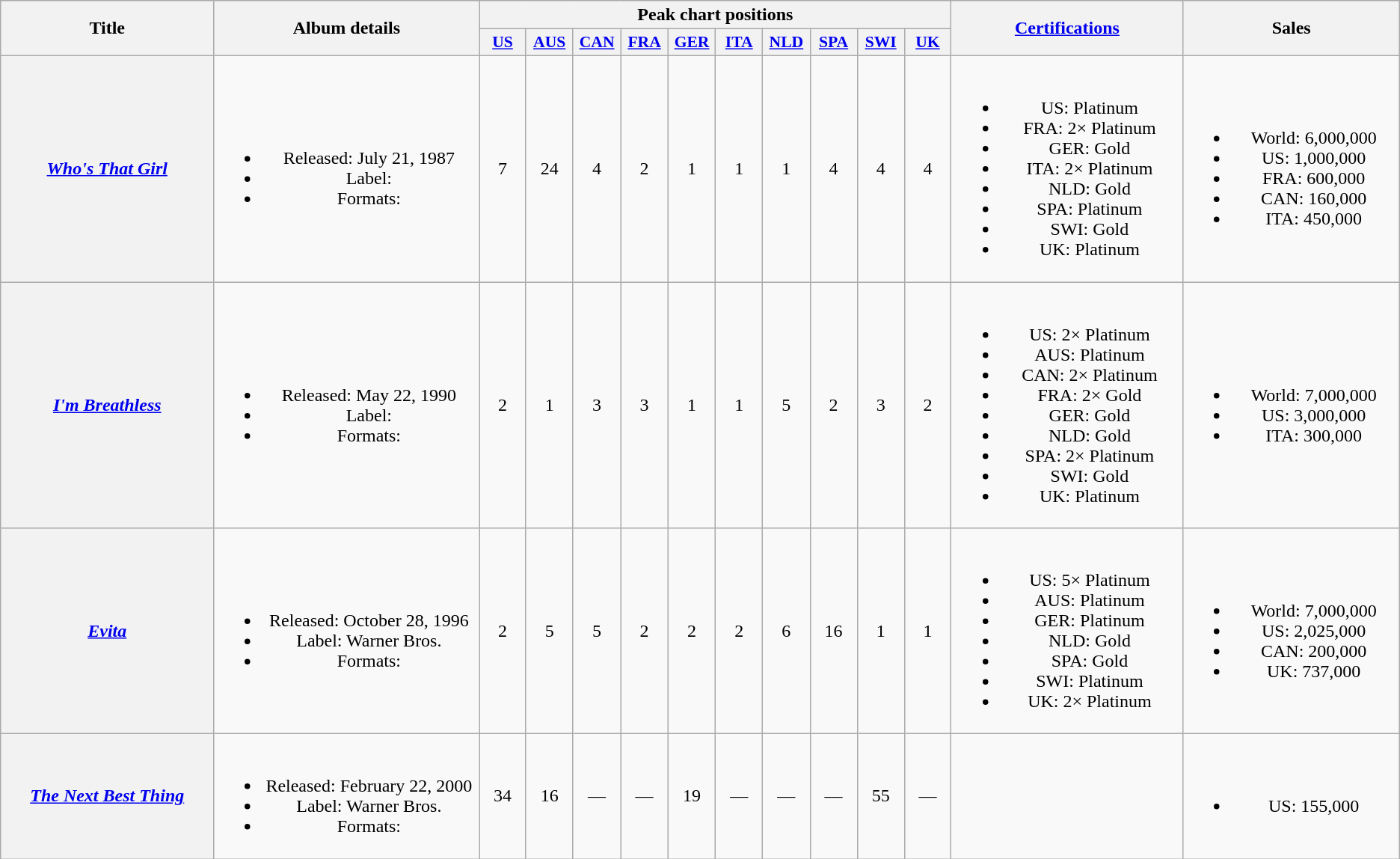<table class="wikitable plainrowheaders" style="text-align:center;">
<tr>
<th scope="col" rowspan="2" style="width:12em;">Title</th>
<th scope="col" rowspan="2" style="width:15em;">Album details</th>
<th scope="col" colspan="10">Peak chart positions</th>
<th scope="col" rowspan="2" style="width:13em;"><a href='#'>Certifications</a></th>
<th scope="col" rowspan="2" style="width:12em;">Sales</th>
</tr>
<tr>
<th scope="col" style="width:2.5em;font-size:90%;"><a href='#'>US</a><br></th>
<th scope="col" style="width:2.5em;font-size:90%;"><a href='#'>AUS</a><br></th>
<th scope="col" style="width:2.5em;font-size:90%;"><a href='#'>CAN</a><br></th>
<th scope="col" style="width:2.5em;font-size:90%;"><a href='#'>FRA</a><br></th>
<th scope="col" style="width:2.5em;font-size:90%;"><a href='#'>GER</a><br></th>
<th scope="col" style="width:2.5em;font-size:90%;"><a href='#'>ITA</a><br></th>
<th scope="col" style="width:2.5em;font-size:90%;"><a href='#'>NLD</a><br></th>
<th scope="col" style="width:2.5em;font-size:90%;"><a href='#'>SPA</a><br></th>
<th scope="col" style="width:2.5em;font-size:90%;"><a href='#'>SWI</a><br></th>
<th scope="col" style="width:2.5em;font-size:90%;"><a href='#'>UK</a><br></th>
</tr>
<tr>
<th scope="row"><em><a href='#'>Who's That Girl</a></em></th>
<td><br><ul><li>Released: July 21, 1987</li><li>Label: </li><li>Formats: </li></ul></td>
<td>7</td>
<td>24</td>
<td>4</td>
<td>2</td>
<td>1</td>
<td>1</td>
<td>1</td>
<td>4</td>
<td>4</td>
<td>4</td>
<td><br><ul><li>US: Platinum</li><li>FRA: 2× Platinum</li><li>GER: Gold</li><li>ITA: 2× Platinum</li><li>NLD: Gold</li><li>SPA: Platinum</li><li>SWI: Gold</li><li>UK: Platinum</li></ul></td>
<td><br><ul><li>World: 6,000,000</li><li>US: 1,000,000</li><li>FRA: 600,000</li><li>CAN: 160,000</li><li>ITA: 450,000</li></ul></td>
</tr>
<tr>
<th scope="row"><em><a href='#'>I'm Breathless</a></em></th>
<td><br><ul><li>Released: May 22, 1990</li><li>Label: </li><li>Formats: </li></ul></td>
<td>2</td>
<td>1</td>
<td>3</td>
<td>3</td>
<td>1</td>
<td>1</td>
<td>5</td>
<td>2</td>
<td>3</td>
<td>2</td>
<td><br><ul><li>US: 2× Platinum</li><li>AUS: Platinum</li><li>CAN: 2× Platinum</li><li>FRA: 2× Gold</li><li>GER: Gold</li><li>NLD: Gold</li><li>SPA: 2× Platinum</li><li>SWI: Gold</li><li>UK: Platinum</li></ul></td>
<td><br><ul><li>World: 7,000,000</li><li>US: 3,000,000</li><li>ITA: 300,000</li></ul></td>
</tr>
<tr>
<th scope="row"><em><a href='#'>Evita</a></em></th>
<td><br><ul><li>Released: October 28, 1996</li><li>Label: Warner Bros.</li><li>Formats: </li></ul></td>
<td>2</td>
<td>5</td>
<td>5</td>
<td>2</td>
<td>2</td>
<td>2</td>
<td>6</td>
<td>16</td>
<td>1</td>
<td>1</td>
<td><br><ul><li>US: 5× Platinum</li><li>AUS: Platinum</li><li>GER: Platinum</li><li>NLD: Gold</li><li>SPA: Gold</li><li>SWI: Platinum</li><li>UK: 2× Platinum</li></ul></td>
<td><br><ul><li>World: 7,000,000</li><li>US: 2,025,000</li><li>CAN: 200,000</li><li>UK: 737,000</li></ul></td>
</tr>
<tr>
<th scope="row"><em><a href='#'>The Next Best Thing</a></em></th>
<td><br><ul><li>Released: February 22, 2000</li><li>Label: Warner Bros.</li><li>Formats: </li></ul></td>
<td>34</td>
<td>16</td>
<td>—</td>
<td>—</td>
<td>19</td>
<td>—</td>
<td>—</td>
<td>—</td>
<td>55</td>
<td>—</td>
<td></td>
<td><br><ul><li>US: 155,000</li></ul></td>
</tr>
</table>
